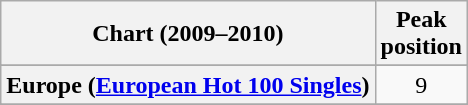<table class="wikitable sortable plainrowheaders" style="text-align:center">
<tr>
<th scope="col">Chart (2009–2010)</th>
<th scope="col">Peak<br>position</th>
</tr>
<tr>
</tr>
<tr>
</tr>
<tr>
</tr>
<tr>
</tr>
<tr>
<th scope="row">Europe (<a href='#'>European Hot 100 Singles</a>)</th>
<td>9</td>
</tr>
<tr>
</tr>
<tr>
</tr>
<tr>
</tr>
<tr>
</tr>
<tr>
</tr>
<tr>
</tr>
<tr>
</tr>
<tr>
</tr>
</table>
